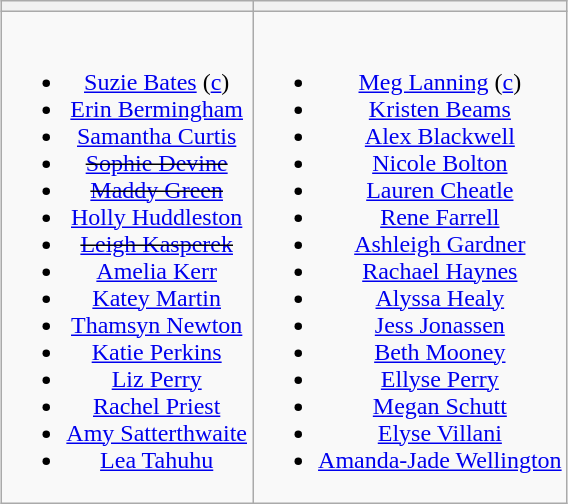<table class="wikitable" style="text-align:center; margin:auto">
<tr>
<th></th>
<th></th>
</tr>
<tr style="vertical-align:top">
<td><br><ul><li><a href='#'>Suzie Bates</a> (<a href='#'>c</a>)</li><li><a href='#'>Erin Bermingham</a></li><li><a href='#'>Samantha Curtis</a></li><li><s><a href='#'>Sophie Devine</a></s></li><li><s><a href='#'>Maddy Green</a></s></li><li><a href='#'>Holly Huddleston</a></li><li><s><a href='#'>Leigh Kasperek</a></s></li><li><a href='#'>Amelia Kerr</a></li><li><a href='#'>Katey Martin</a></li><li><a href='#'>Thamsyn Newton</a></li><li><a href='#'>Katie Perkins</a></li><li><a href='#'>Liz Perry</a></li><li><a href='#'>Rachel Priest</a></li><li><a href='#'>Amy Satterthwaite</a></li><li><a href='#'>Lea Tahuhu</a></li></ul></td>
<td><br><ul><li><a href='#'>Meg Lanning</a> (<a href='#'>c</a>)</li><li><a href='#'>Kristen Beams</a></li><li><a href='#'>Alex Blackwell</a></li><li><a href='#'>Nicole Bolton</a></li><li><a href='#'>Lauren Cheatle</a></li><li><a href='#'>Rene Farrell</a></li><li><a href='#'>Ashleigh Gardner</a></li><li><a href='#'>Rachael Haynes</a></li><li><a href='#'>Alyssa Healy</a></li><li><a href='#'>Jess Jonassen</a></li><li><a href='#'>Beth Mooney</a></li><li><a href='#'>Ellyse Perry</a></li><li><a href='#'>Megan Schutt</a></li><li><a href='#'>Elyse Villani</a></li><li><a href='#'>Amanda-Jade Wellington</a></li></ul></td>
</tr>
</table>
